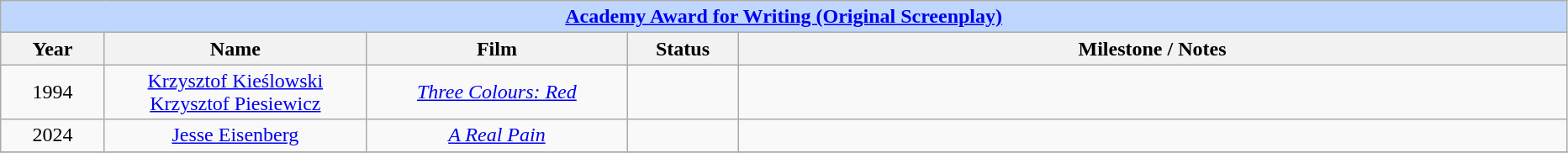<table class="wikitable" style="text-align: center">
<tr ---- bgcolor="#bfd7ff">
<td colspan=5 align=center><strong><a href='#'>Academy Award for Writing (Original Screenplay)</a></strong></td>
</tr>
<tr ---- bgcolor="#ebf5ff">
<th width="75">Year</th>
<th width="200">Name</th>
<th width="200">Film</th>
<th width="80">Status</th>
<th width="650">Milestone / Notes</th>
</tr>
<tr>
<td>1994</td>
<td><a href='#'>Krzysztof Kieślowski</a><br><a href='#'>Krzysztof Piesiewicz</a></td>
<td><em><a href='#'>Three Colours: Red</a></em></td>
<td></td>
<td></td>
</tr>
<tr>
<td>2024</td>
<td><a href='#'>Jesse Eisenberg</a></td>
<td><em><a href='#'>A Real Pain</a></em></td>
<td></td>
<td></td>
</tr>
<tr>
</tr>
</table>
